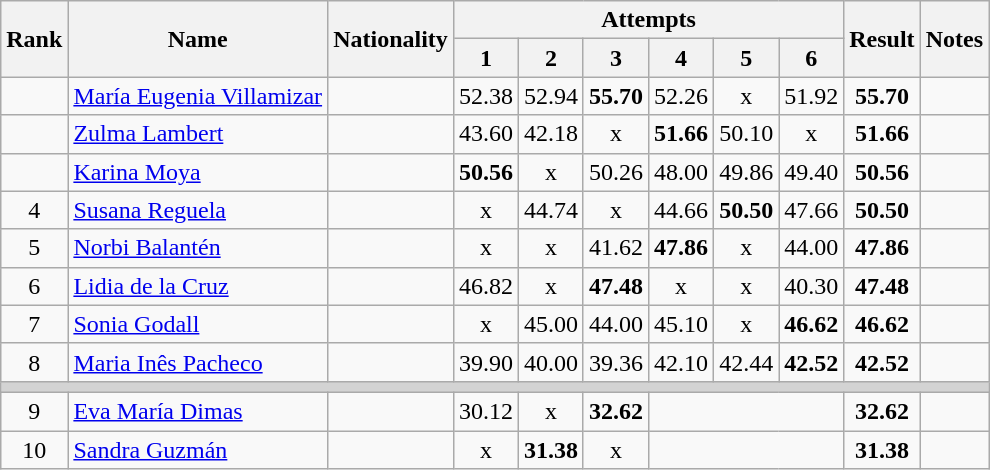<table class="wikitable sortable" style="text-align:center">
<tr>
<th rowspan=2>Rank</th>
<th rowspan=2>Name</th>
<th rowspan=2>Nationality</th>
<th colspan=6>Attempts</th>
<th rowspan=2>Result</th>
<th rowspan=2>Notes</th>
</tr>
<tr>
<th>1</th>
<th>2</th>
<th>3</th>
<th>4</th>
<th>5</th>
<th>6</th>
</tr>
<tr>
<td align=center></td>
<td align=left><a href='#'>María Eugenia Villamizar</a></td>
<td align=left></td>
<td>52.38</td>
<td>52.94</td>
<td><strong>55.70</strong></td>
<td>52.26</td>
<td>x</td>
<td>51.92</td>
<td><strong>55.70</strong></td>
<td></td>
</tr>
<tr>
<td align=center></td>
<td align=left><a href='#'>Zulma Lambert</a></td>
<td align=left></td>
<td>43.60</td>
<td>42.18</td>
<td>x</td>
<td><strong>51.66</strong></td>
<td>50.10</td>
<td>x</td>
<td><strong>51.66</strong></td>
<td></td>
</tr>
<tr>
<td align=center></td>
<td align=left><a href='#'>Karina Moya</a></td>
<td align=left></td>
<td><strong>50.56</strong></td>
<td>x</td>
<td>50.26</td>
<td>48.00</td>
<td>49.86</td>
<td>49.40</td>
<td><strong>50.56</strong></td>
<td></td>
</tr>
<tr>
<td align=center>4</td>
<td align=left><a href='#'>Susana Reguela</a></td>
<td align=left></td>
<td>x</td>
<td>44.74</td>
<td>x</td>
<td>44.66</td>
<td><strong>50.50</strong></td>
<td>47.66</td>
<td><strong>50.50</strong></td>
<td></td>
</tr>
<tr>
<td align=center>5</td>
<td align=left><a href='#'>Norbi Balantén</a></td>
<td align=left></td>
<td>x</td>
<td>x</td>
<td>41.62</td>
<td><strong>47.86</strong></td>
<td>x</td>
<td>44.00</td>
<td><strong>47.86</strong></td>
<td></td>
</tr>
<tr>
<td align=center>6</td>
<td align=left><a href='#'>Lidia de la Cruz</a></td>
<td align=left></td>
<td>46.82</td>
<td>x</td>
<td><strong>47.48</strong></td>
<td>x</td>
<td>x</td>
<td>40.30</td>
<td><strong>47.48</strong></td>
<td></td>
</tr>
<tr>
<td align=center>7</td>
<td align=left><a href='#'>Sonia Godall</a></td>
<td align=left></td>
<td>x</td>
<td>45.00</td>
<td>44.00</td>
<td>45.10</td>
<td>x</td>
<td><strong>46.62</strong></td>
<td><strong>46.62</strong></td>
<td></td>
</tr>
<tr>
<td align=center>8</td>
<td align=left><a href='#'>Maria Inês Pacheco</a></td>
<td align=left></td>
<td>39.90</td>
<td>40.00</td>
<td>39.36</td>
<td>42.10</td>
<td>42.44</td>
<td><strong>42.52</strong></td>
<td><strong>42.52</strong></td>
<td></td>
</tr>
<tr>
<td colspan=11 bgcolor=lightgray></td>
</tr>
<tr>
<td align=center>9</td>
<td align=left><a href='#'>Eva María Dimas</a></td>
<td align=left></td>
<td>30.12</td>
<td>x</td>
<td><strong>32.62</strong></td>
<td colspan=3></td>
<td><strong>32.62</strong></td>
<td></td>
</tr>
<tr>
<td align=center>10</td>
<td align=left><a href='#'>Sandra Guzmán</a></td>
<td align=left></td>
<td>x</td>
<td><strong>31.38</strong></td>
<td>x</td>
<td colspan=3></td>
<td><strong>31.38</strong></td>
<td></td>
</tr>
</table>
